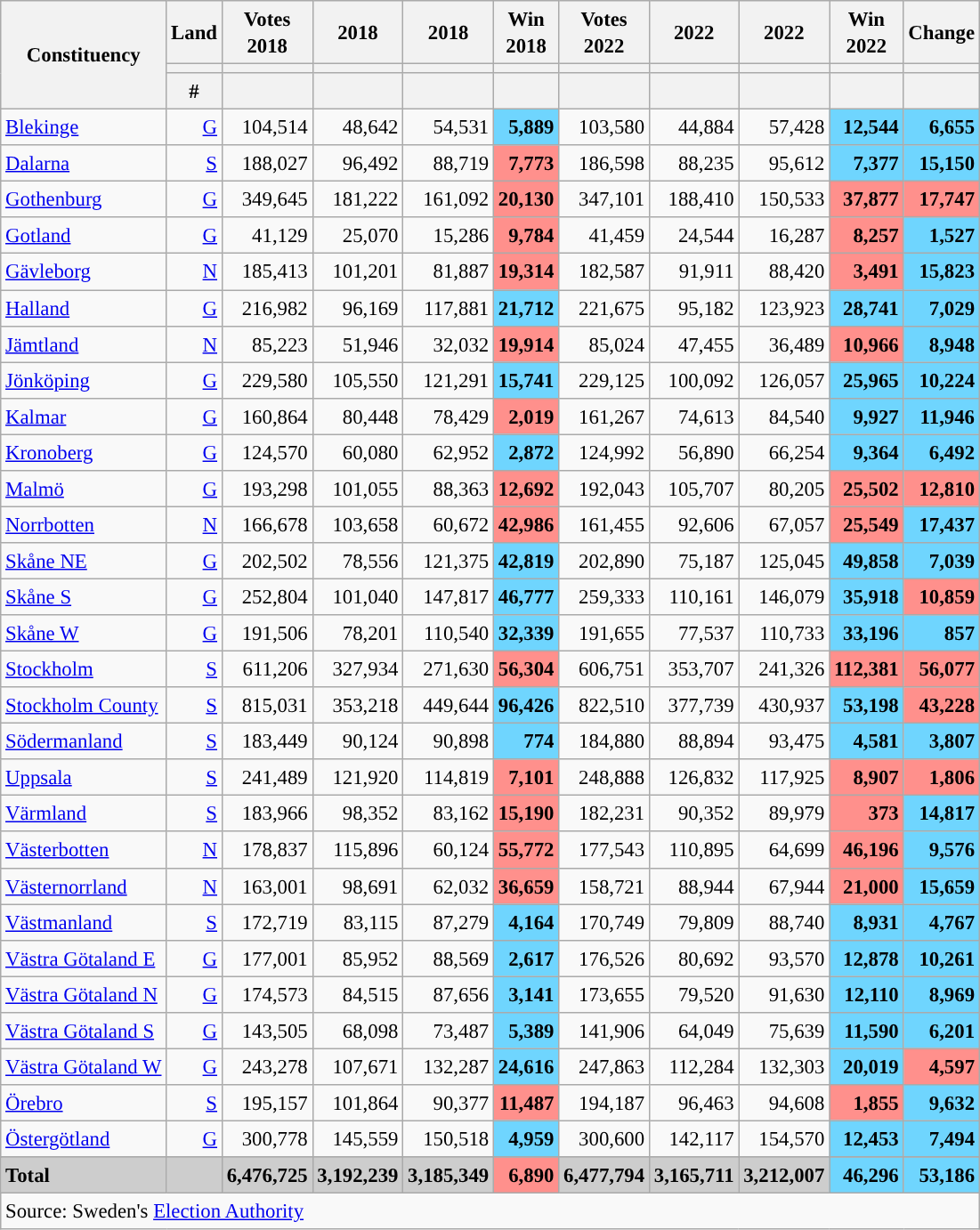<table class="wikitable sortable" style="text-align:right; font-size:95%; line-height:20px;">
<tr>
<th rowspan="3">Constituency</th>
<th>Land</th>
<th width="30px" class="unsortable">Votes 2018</th>
<th> 2018</th>
<th> 2018</th>
<th width="30px" class="unsortable">Win 2018</th>
<th width="30px" class="unsortable">Votes 2022</th>
<th> 2022</th>
<th> 2022</th>
<th width="30px" class="unsortable">Win 2022</th>
<th width="30px" class="unsortable">Change</th>
</tr>
<tr>
<th></th>
<th></th>
<th style="background:"></th>
<th style="background:"></th>
<th></th>
<th></th>
<th style="background:"></th>
<th style="background:"></th>
<th></th>
<th></th>
</tr>
<tr>
<th data-sort-type="number">#</th>
<th data-sort-type="number"></th>
<th data-sort-type="number"></th>
<th data-sort-type="number"></th>
<th data-sort-type="number"></th>
<th data-sort-type="number"></th>
<th data-sort-type="number"></th>
<th data-sort-type="number"></th>
<th data-sort-type="number"></th>
<th data-sort-type="number"></th>
</tr>
<tr>
<td align="left"><a href='#'>Blekinge</a></td>
<td><a href='#'>G</a></td>
<td>104,514</td>
<td>48,642</td>
<td>54,531</td>
<td bgcolor=#6fd5fe><strong>5,889</strong></td>
<td>103,580</td>
<td>44,884</td>
<td>57,428</td>
<td bgcolor=#6fd5fe><strong>12,544</strong></td>
<td bgcolor=#6fd5fe><strong>6,655</strong></td>
</tr>
<tr>
<td align="left"><a href='#'>Dalarna</a></td>
<td><a href='#'>S</a></td>
<td>188,027</td>
<td>96,492</td>
<td>88,719</td>
<td bgcolor=#ff908c><strong>7,773</strong></td>
<td>186,598</td>
<td>88,235</td>
<td>95,612</td>
<td bgcolor=#6fd5fe><strong>7,377</strong></td>
<td bgcolor=#6fd5fe><strong>15,150</strong></td>
</tr>
<tr>
<td align="left"><a href='#'>Gothenburg</a></td>
<td><a href='#'>G</a></td>
<td>349,645</td>
<td>181,222</td>
<td>161,092</td>
<td bgcolor=#ff908c><strong>20,130</strong></td>
<td>347,101</td>
<td>188,410</td>
<td>150,533</td>
<td bgcolor=#ff908c><strong>37,877</strong></td>
<td bgcolor=#ff908c><strong>17,747</strong></td>
</tr>
<tr>
<td align="left"><a href='#'>Gotland</a></td>
<td><a href='#'>G</a></td>
<td>41,129</td>
<td>25,070</td>
<td>15,286</td>
<td bgcolor=#ff908c><strong>9,784</strong></td>
<td>41,459</td>
<td>24,544</td>
<td>16,287</td>
<td bgcolor=#ff908c><strong>8,257</strong></td>
<td bgcolor=#6fd5fe><strong>1,527</strong></td>
</tr>
<tr>
<td align="left"><a href='#'>Gävleborg</a></td>
<td><a href='#'>N</a></td>
<td>185,413</td>
<td>101,201</td>
<td>81,887</td>
<td bgcolor=#ff908c><strong>19,314</strong></td>
<td>182,587</td>
<td>91,911</td>
<td>88,420</td>
<td bgcolor=#ff908c><strong>3,491</strong></td>
<td bgcolor=#6fd5fe><strong>15,823</strong></td>
</tr>
<tr>
<td align="left"><a href='#'>Halland</a></td>
<td><a href='#'>G</a></td>
<td>216,982</td>
<td>96,169</td>
<td>117,881</td>
<td bgcolor=#6fd5fe><strong>21,712</strong></td>
<td>221,675</td>
<td>95,182</td>
<td>123,923</td>
<td bgcolor=#6fd5fe><strong>28,741</strong></td>
<td bgcolor=#6fd5fe><strong>7,029</strong></td>
</tr>
<tr>
<td align="left"><a href='#'>Jämtland</a></td>
<td><a href='#'>N</a></td>
<td>85,223</td>
<td>51,946</td>
<td>32,032</td>
<td bgcolor=#ff908c><strong>19,914</strong></td>
<td>85,024</td>
<td>47,455</td>
<td>36,489</td>
<td bgcolor=#ff908c><strong>10,966</strong></td>
<td bgcolor=#6fd5fe><strong>8,948</strong></td>
</tr>
<tr>
<td align="left"><a href='#'>Jönköping</a></td>
<td><a href='#'>G</a></td>
<td>229,580</td>
<td>105,550</td>
<td>121,291</td>
<td bgcolor=#6fd5fe><strong>15,741</strong></td>
<td>229,125</td>
<td>100,092</td>
<td>126,057</td>
<td bgcolor=#6fd5fe><strong>25,965</strong></td>
<td bgcolor=#6fd5fe><strong>10,224</strong></td>
</tr>
<tr>
<td align="left"><a href='#'>Kalmar</a></td>
<td><a href='#'>G</a></td>
<td>160,864</td>
<td>80,448</td>
<td>78,429</td>
<td bgcolor=#ff908c><strong>2,019</strong></td>
<td>161,267</td>
<td>74,613</td>
<td>84,540</td>
<td bgcolor=#6fd5fe><strong>9,927</strong></td>
<td bgcolor=#6fd5fe><strong>11,946</strong></td>
</tr>
<tr>
<td align="left"><a href='#'>Kronoberg</a></td>
<td><a href='#'>G</a></td>
<td>124,570</td>
<td>60,080</td>
<td>62,952</td>
<td bgcolor=#6fd5fe><strong>2,872</strong></td>
<td>124,992</td>
<td>56,890</td>
<td>66,254</td>
<td bgcolor=#6fd5fe><strong>9,364</strong></td>
<td bgcolor=#6fd5fe><strong>6,492</strong></td>
</tr>
<tr>
<td align="left"><a href='#'>Malmö</a></td>
<td><a href='#'>G</a></td>
<td>193,298</td>
<td>101,055</td>
<td>88,363</td>
<td bgcolor=#ff908c><strong>12,692</strong></td>
<td>192,043</td>
<td>105,707</td>
<td>80,205</td>
<td bgcolor=#ff908c><strong>25,502</strong></td>
<td bgcolor=#ff908c><strong>12,810</strong></td>
</tr>
<tr>
<td align="left"><a href='#'>Norrbotten</a></td>
<td><a href='#'>N</a></td>
<td>166,678</td>
<td>103,658</td>
<td>60,672</td>
<td bgcolor=#ff908c><strong>42,986</strong></td>
<td>161,455</td>
<td>92,606</td>
<td>67,057</td>
<td bgcolor=#ff908c><strong>25,549</strong></td>
<td bgcolor=#6fd5fe><strong>17,437</strong></td>
</tr>
<tr>
<td align="left"><a href='#'>Skåne NE</a></td>
<td><a href='#'>G</a></td>
<td>202,502</td>
<td>78,556</td>
<td>121,375</td>
<td bgcolor=#6fd5fe><strong>42,819</strong></td>
<td>202,890</td>
<td>75,187</td>
<td>125,045</td>
<td bgcolor=#6fd5fe><strong>49,858</strong></td>
<td bgcolor=#6fd5fe><strong>7,039</strong></td>
</tr>
<tr>
<td align="left"><a href='#'>Skåne S</a></td>
<td><a href='#'>G</a></td>
<td>252,804</td>
<td>101,040</td>
<td>147,817</td>
<td bgcolor=#6fd5fe><strong>46,777</strong></td>
<td>259,333</td>
<td>110,161</td>
<td>146,079</td>
<td bgcolor=#6fd5fe><strong>35,918</strong></td>
<td bgcolor=#ff908c><strong>10,859</strong></td>
</tr>
<tr>
<td align="left"><a href='#'>Skåne W</a></td>
<td><a href='#'>G</a></td>
<td>191,506</td>
<td>78,201</td>
<td>110,540</td>
<td bgcolor=#6fd5fe><strong>32,339</strong></td>
<td>191,655</td>
<td>77,537</td>
<td>110,733</td>
<td bgcolor=#6fd5fe><strong>33,196</strong></td>
<td bgcolor=#6fd5fe><strong>857</strong></td>
</tr>
<tr>
<td align="left"><a href='#'>Stockholm</a></td>
<td><a href='#'>S</a></td>
<td>611,206</td>
<td>327,934</td>
<td>271,630</td>
<td bgcolor=#ff908c><strong>56,304</strong></td>
<td>606,751</td>
<td>353,707</td>
<td>241,326</td>
<td bgcolor=#ff908c><strong>112,381</strong></td>
<td bgcolor=#ff908c><strong>56,077</strong></td>
</tr>
<tr>
<td align="left"><a href='#'>Stockholm County</a></td>
<td><a href='#'>S</a></td>
<td>815,031</td>
<td>353,218</td>
<td>449,644</td>
<td bgcolor=#6fd5fe><strong>96,426</strong></td>
<td>822,510</td>
<td>377,739</td>
<td>430,937</td>
<td bgcolor=#6fd5fe><strong>53,198</strong></td>
<td bgcolor=#ff908c><strong>43,228</strong></td>
</tr>
<tr>
<td align="left"><a href='#'>Södermanland</a></td>
<td><a href='#'>S</a></td>
<td>183,449</td>
<td>90,124</td>
<td>90,898</td>
<td bgcolor=#6fd5fe><strong>774</strong></td>
<td>184,880</td>
<td>88,894</td>
<td>93,475</td>
<td bgcolor=#6fd5fe><strong>4,581</strong></td>
<td bgcolor=#6fd5fe><strong>3,807</strong></td>
</tr>
<tr>
<td align="left"><a href='#'>Uppsala</a></td>
<td><a href='#'>S</a></td>
<td>241,489</td>
<td>121,920</td>
<td>114,819</td>
<td bgcolor=#ff908c><strong>7,101</strong></td>
<td>248,888</td>
<td>126,832</td>
<td>117,925</td>
<td bgcolor=#ff908c><strong>8,907</strong></td>
<td bgcolor=#ff908c><strong>1,806</strong></td>
</tr>
<tr>
<td align="left"><a href='#'>Värmland</a></td>
<td><a href='#'>S</a></td>
<td>183,966</td>
<td>98,352</td>
<td>83,162</td>
<td bgcolor=#ff908c><strong>15,190</strong></td>
<td>182,231</td>
<td>90,352</td>
<td>89,979</td>
<td bgcolor=#ff908c><strong>373</strong></td>
<td bgcolor=#6fd5fe><strong>14,817</strong></td>
</tr>
<tr>
<td align="left"><a href='#'>Västerbotten</a></td>
<td><a href='#'>N</a></td>
<td>178,837</td>
<td>115,896</td>
<td>60,124</td>
<td bgcolor=#ff908c><strong>55,772</strong></td>
<td>177,543</td>
<td>110,895</td>
<td>64,699</td>
<td bgcolor=#ff908c><strong>46,196</strong></td>
<td bgcolor=#6fd5fe><strong>9,576</strong></td>
</tr>
<tr>
<td align="left"><a href='#'>Västernorrland</a></td>
<td><a href='#'>N</a></td>
<td>163,001</td>
<td>98,691</td>
<td>62,032</td>
<td bgcolor=#ff908c><strong>36,659</strong></td>
<td>158,721</td>
<td>88,944</td>
<td>67,944</td>
<td bgcolor=#ff908c><strong>21,000</strong></td>
<td bgcolor=#6fd5fe><strong>15,659</strong></td>
</tr>
<tr>
<td align="left"><a href='#'>Västmanland</a></td>
<td><a href='#'>S</a></td>
<td>172,719</td>
<td>83,115</td>
<td>87,279</td>
<td bgcolor=#6fd5fe><strong>4,164</strong></td>
<td>170,749</td>
<td>79,809</td>
<td>88,740</td>
<td bgcolor=#6fd5fe><strong>8,931</strong></td>
<td bgcolor=#6fd5fe><strong>4,767</strong></td>
</tr>
<tr>
<td align="left"><a href='#'>Västra Götaland E</a></td>
<td><a href='#'>G</a></td>
<td>177,001</td>
<td>85,952</td>
<td>88,569</td>
<td bgcolor=#6fd5fe><strong>2,617</strong></td>
<td>176,526</td>
<td>80,692</td>
<td>93,570</td>
<td bgcolor=#6fd5fe><strong>12,878</strong></td>
<td bgcolor=#6fd5fe><strong>10,261</strong></td>
</tr>
<tr>
<td align="left"><a href='#'>Västra Götaland N</a></td>
<td><a href='#'>G</a></td>
<td>174,573</td>
<td>84,515</td>
<td>87,656</td>
<td bgcolor=#6fd5fe><strong>3,141</strong></td>
<td>173,655</td>
<td>79,520</td>
<td>91,630</td>
<td bgcolor=#6fd5fe><strong>12,110</strong></td>
<td bgcolor=#6fd5fe><strong>8,969</strong></td>
</tr>
<tr>
<td align="left"><a href='#'>Västra Götaland S</a></td>
<td><a href='#'>G</a></td>
<td>143,505</td>
<td>68,098</td>
<td>73,487</td>
<td bgcolor=#6fd5fe><strong>5,389</strong></td>
<td>141,906</td>
<td>64,049</td>
<td>75,639</td>
<td bgcolor=#6fd5fe><strong>11,590</strong></td>
<td bgcolor=#6fd5fe><strong>6,201</strong></td>
</tr>
<tr>
<td align="left"><a href='#'>Västra Götaland W</a></td>
<td><a href='#'>G</a></td>
<td>243,278</td>
<td>107,671</td>
<td>132,287</td>
<td bgcolor=#6fd5fe><strong>24,616</strong></td>
<td>247,863</td>
<td>112,284</td>
<td>132,303</td>
<td bgcolor=#6fd5fe><strong>20,019</strong></td>
<td bgcolor=#ff908c><strong>4,597</strong></td>
</tr>
<tr>
<td align="left"><a href='#'>Örebro</a></td>
<td><a href='#'>S</a></td>
<td>195,157</td>
<td>101,864</td>
<td>90,377</td>
<td bgcolor=#ff908c><strong>11,487</strong></td>
<td>194,187</td>
<td>96,463</td>
<td>94,608</td>
<td bgcolor=#ff908c><strong>1,855</strong></td>
<td bgcolor=#6fd5fe><strong>9,632</strong></td>
</tr>
<tr>
<td align="left"><a href='#'>Östergötland</a></td>
<td><a href='#'>G</a></td>
<td>300,778</td>
<td>145,559</td>
<td>150,518</td>
<td bgcolor=#6fd5fe><strong>4,959</strong></td>
<td>300,600</td>
<td>142,117</td>
<td>154,570</td>
<td bgcolor=#6fd5fe><strong>12,453</strong></td>
<td bgcolor=#6fd5fe><strong>7,494</strong></td>
</tr>
<tr>
</tr>
<tr style="background:#CDCDCD;">
<td align="left"><strong>Total</strong></td>
<td></td>
<td><strong>6,476,725</strong></td>
<td><strong>3,192,239</strong></td>
<td><strong>3,185,349</strong></td>
<td bgcolor=#ff908c><strong>6,890</strong></td>
<td><strong>6,477,794</strong></td>
<td><strong>3,165,711</strong></td>
<td><strong>3,212,007</strong></td>
<td bgcolor=#6fd5fe><strong>46,296</strong></td>
<td bgcolor=#6fd5fe><strong>53,186</strong></td>
</tr>
<tr>
<td colspan="11" align="left">Source: Sweden's <a href='#'>Election Authority</a></td>
</tr>
</table>
